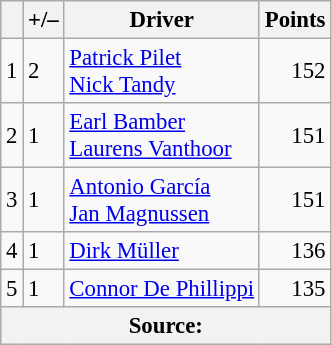<table class="wikitable" style="font-size: 95%;">
<tr>
<th scope="col"></th>
<th scope="col">+/–</th>
<th scope="col">Driver</th>
<th scope="col">Points</th>
</tr>
<tr>
<td align=center>1</td>
<td align="left"> 2</td>
<td> <a href='#'>Patrick Pilet</a><br> <a href='#'>Nick Tandy</a></td>
<td align=right>152</td>
</tr>
<tr>
<td align=center>2</td>
<td align="left"> 1</td>
<td> <a href='#'>Earl Bamber</a><br> <a href='#'>Laurens Vanthoor</a></td>
<td align=right>151</td>
</tr>
<tr>
<td align=center>3</td>
<td align="left"> 1</td>
<td> <a href='#'>Antonio García</a><br> <a href='#'>Jan Magnussen</a></td>
<td align=right>151</td>
</tr>
<tr>
<td align=center>4</td>
<td align="left"> 1</td>
<td> <a href='#'>Dirk Müller</a></td>
<td align=right>136</td>
</tr>
<tr>
<td align=center>5</td>
<td align="left"> 1</td>
<td> <a href='#'>Connor De Phillippi</a></td>
<td align=right>135</td>
</tr>
<tr>
<th colspan=5>Source:</th>
</tr>
</table>
